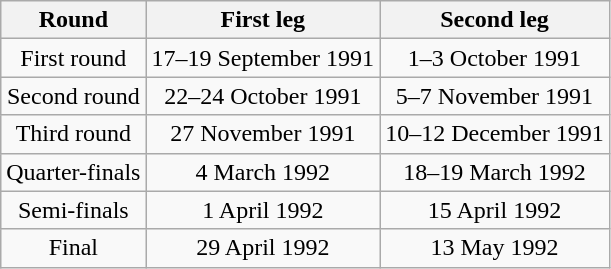<table class="wikitable" style="text-align:center">
<tr>
<th>Round</th>
<th>First leg</th>
<th>Second leg</th>
</tr>
<tr>
<td>First round</td>
<td>17–19 September 1991</td>
<td>1–3 October 1991</td>
</tr>
<tr>
<td>Second round</td>
<td>22–24 October 1991</td>
<td>5–7 November 1991</td>
</tr>
<tr>
<td>Third round</td>
<td>27 November 1991</td>
<td>10–12 December 1991</td>
</tr>
<tr>
<td>Quarter-finals</td>
<td>4 March 1992</td>
<td>18–19 March 1992</td>
</tr>
<tr>
<td>Semi-finals</td>
<td>1 April 1992</td>
<td>15 April 1992</td>
</tr>
<tr>
<td>Final</td>
<td>29 April 1992</td>
<td>13 May 1992</td>
</tr>
</table>
